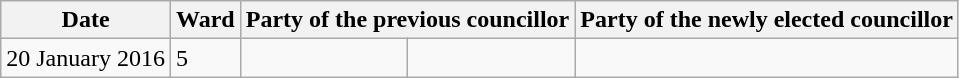<table class="wikitable">
<tr>
<th>Date</th>
<th>Ward</th>
<th colspan=2>Party of the previous councillor</th>
<th colspan=2>Party of the newly elected councillor</th>
</tr>
<tr>
<td>20 January 2016</td>
<td>5</td>
<td></td>
<td></td>
</tr>
</table>
